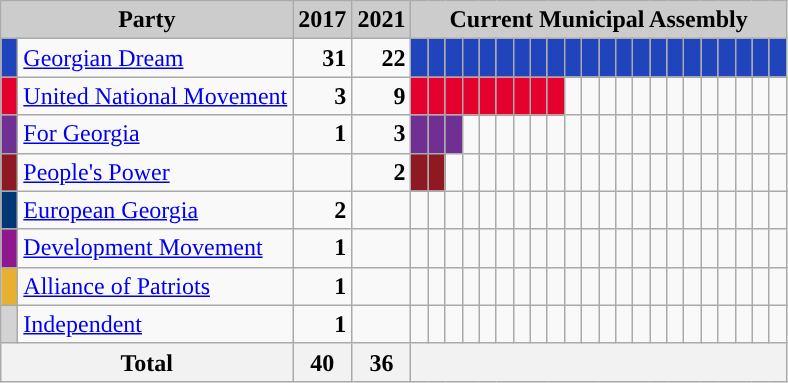<table class="wikitable">
<tr>
<th colspan="2" style="background:#ccc">Party</th>
<th style="background:#ccc">2017</th>
<th style="background:#ccc">2021</th>
<th colspan="43" style="background:#ccc">Current Municipal Assembly</th>
</tr>
<tr>
<td style="background-color: #2044bc  "> </td>
<td><a href='#'>Georgian Dream</a></td>
<td style="text-align: right"><strong>31</strong></td>
<td style="text-align: right"><strong>22</strong></td>
<td style="background-color: #2044bc "></td>
<td style="background-color: #2044bc "> </td>
<td style="background-color: #2044bc "> </td>
<td style="background-color: #2044bc "> </td>
<td style="background-color: #2044bc "> </td>
<td style="background-color: #2044bc "> </td>
<td style="background-color: #2044bc "> </td>
<td style="background-color: #2044bc "> </td>
<td style="background-color: #2044bc "> </td>
<td style="background-color: #2044bc "> </td>
<td style="background-color: #2044bc "> </td>
<td style="background-color: #2044bc "> </td>
<td style="background-color: #2044bc "> </td>
<td style="background-color: #2044bc "> </td>
<td style="background-color: #2044bc "> </td>
<td style="background-color: #2044bc "> </td>
<td style="background-color: #2044bc "> </td>
<td style="background-color: #2044bc "> </td>
<td style="background-color: #2044bc "> </td>
<td style="background-color: #2044bc "> </td>
<td style="background-color: #2044bc "> </td>
<td style="background-color: #2044bc "> </td>
</tr>
<tr>
<td style="background-color: #e4012e  "> </td>
<td><a href='#'>United National Movement</a></td>
<td style="text-align: right"><strong>3</strong></td>
<td style="text-align: right"><strong>9</strong></td>
<td style="background-color: #e4012e "> </td>
<td style="background-color: #e4012e "> </td>
<td style="background-color: #e4012e "> </td>
<td style="background-color: #e4012e "> </td>
<td style="background-color: #e4012e "> </td>
<td style="background-color: #e4012e "> </td>
<td style="background-color: #e4012e "> </td>
<td style="background-color: #e4012e "> </td>
<td style="background-color: #e4012e "> </td>
<td></td>
<td></td>
<td></td>
<td></td>
<td></td>
<td></td>
<td></td>
<td></td>
<td></td>
<td></td>
<td></td>
<td></td>
<td></td>
</tr>
<tr>
<td style="background-color: #702F92  "> </td>
<td><a href='#'>For Georgia</a></td>
<td style="text-align: right"><strong>1</strong></td>
<td style="text-align: right"><strong>3</strong></td>
<td style="background-color: #702f92 "> </td>
<td style="background-color: #702f92 "> </td>
<td style="background-color: #702f92 "> </td>
<td></td>
<td></td>
<td></td>
<td></td>
<td></td>
<td></td>
<td></td>
<td></td>
<td></td>
<td></td>
<td></td>
<td></td>
<td></td>
<td></td>
<td></td>
<td></td>
<td></td>
<td></td>
<td></td>
</tr>
<tr>
<td style="background-color: #8E1922 "> </td>
<td><a href='#'>People's Power</a></td>
<td></td>
<td style="text-align: right"><strong>2</strong></td>
<td style="background-color: #8e1922 "> </td>
<td style="background-color: #8e1922 "> </td>
<td></td>
<td></td>
<td></td>
<td></td>
<td></td>
<td></td>
<td></td>
<td></td>
<td></td>
<td></td>
<td></td>
<td></td>
<td></td>
<td></td>
<td></td>
<td></td>
<td></td>
<td></td>
<td></td>
<td></td>
</tr>
<tr>
<td style="background-color: #003876  "> </td>
<td><a href='#'>European Georgia</a></td>
<td style="text-align: right"><strong>2</strong></td>
<td></td>
<td></td>
<td></td>
<td></td>
<td></td>
<td></td>
<td></td>
<td></td>
<td></td>
<td></td>
<td></td>
<td></td>
<td></td>
<td></td>
<td></td>
<td></td>
<td></td>
<td></td>
<td></td>
<td></td>
<td></td>
<td></td>
<td></td>
</tr>
<tr>
<td style="background-color: #8f188f"> </td>
<td><a href='#'>Development Movement</a></td>
<td style="text-align: right"><strong>1</strong></td>
<td></td>
<td></td>
<td></td>
<td></td>
<td></td>
<td></td>
<td></td>
<td></td>
<td></td>
<td></td>
<td></td>
<td></td>
<td></td>
<td></td>
<td></td>
<td></td>
<td></td>
<td></td>
<td></td>
<td></td>
<td></td>
<td></td>
<td></td>
</tr>
<tr>
<td style="background-color: #e7b031 "> </td>
<td><a href='#'>Alliance of Patriots</a></td>
<td style="text-align: right"><strong>1</strong></td>
<td></td>
<td></td>
<td></td>
<td></td>
<td></td>
<td></td>
<td></td>
<td></td>
<td></td>
<td></td>
<td></td>
<td></td>
<td></td>
<td></td>
<td></td>
<td></td>
<td></td>
<td></td>
<td></td>
<td></td>
<td></td>
<td></td>
<td></td>
</tr>
<tr>
<td style="background-color: lightgrey"> </td>
<td><a href='#'>Independent</a></td>
<td style="text-align: right"><strong>1</strong></td>
<td></td>
<td></td>
<td></td>
<td></td>
<td></td>
<td></td>
<td></td>
<td></td>
<td></td>
<td></td>
<td></td>
<td></td>
<td></td>
<td></td>
<td></td>
<td></td>
<td></td>
<td></td>
<td></td>
<td></td>
<td></td>
<td></td>
<td></td>
</tr>
<tr>
<th colspan="2">Total</th>
<th align="right">40</th>
<th align="right">36</th>
<th colspan="43"> </th>
</tr>
</table>
